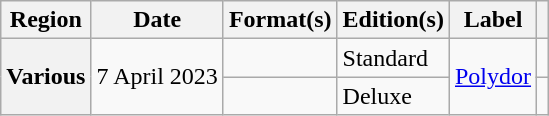<table class="wikitable plainrowheaders">
<tr>
<th scope="col">Region</th>
<th scope="col">Date</th>
<th scope="col">Format(s)</th>
<th scope="col">Edition(s)</th>
<th scope="col">Label</th>
<th scope="col"></th>
</tr>
<tr>
<th scope="row" rowspan="2">Various</th>
<td rowspan="2">7 April 2023</td>
<td></td>
<td>Standard</td>
<td rowspan="2"><a href='#'>Polydor</a></td>
<td align="center"></td>
</tr>
<tr>
<td></td>
<td>Deluxe</td>
<td align="center"></td>
</tr>
</table>
